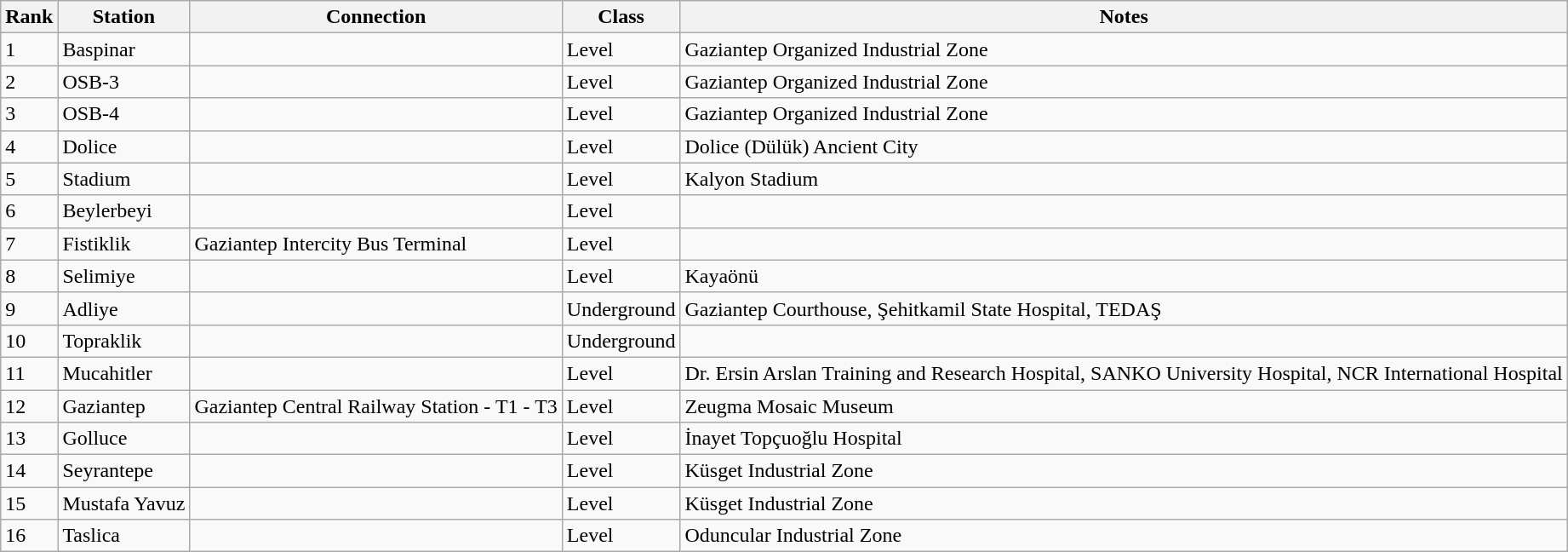<table class="wikitable">
<tr>
<th>Rank</th>
<th>Station</th>
<th>Connection</th>
<th>Class</th>
<th>Notes</th>
</tr>
<tr>
<td>1</td>
<td>Baspinar</td>
<td></td>
<td>Level</td>
<td>Gaziantep Organized Industrial Zone</td>
</tr>
<tr>
<td>2</td>
<td>OSB-3</td>
<td></td>
<td>Level</td>
<td>Gaziantep Organized Industrial Zone</td>
</tr>
<tr>
<td>3</td>
<td>OSB-4</td>
<td></td>
<td>Level</td>
<td>Gaziantep Organized Industrial Zone</td>
</tr>
<tr>
<td>4</td>
<td>Dolice</td>
<td></td>
<td>Level</td>
<td>Dolice (Dülük) Ancient City</td>
</tr>
<tr>
<td>5</td>
<td>Stadium</td>
<td></td>
<td>Level</td>
<td>Kalyon Stadium</td>
</tr>
<tr>
<td>6</td>
<td>Beylerbeyi</td>
<td></td>
<td>Level</td>
<td></td>
</tr>
<tr>
<td>7</td>
<td>Fistiklik</td>
<td>Gaziantep Intercity Bus Terminal</td>
<td>Level</td>
<td></td>
</tr>
<tr>
<td>8</td>
<td>Selimiye</td>
<td></td>
<td>Level</td>
<td>Kayaönü</td>
</tr>
<tr>
<td>9</td>
<td>Adliye</td>
<td></td>
<td>Underground</td>
<td>Gaziantep Courthouse, Şehitkamil State Hospital, TEDAŞ</td>
</tr>
<tr>
<td>10</td>
<td>Topraklik</td>
<td></td>
<td>Underground</td>
<td></td>
</tr>
<tr>
<td>11</td>
<td>Mucahitler</td>
<td></td>
<td>Level</td>
<td>Dr. Ersin Arslan Training and Research Hospital, SANKO University Hospital, NCR International Hospital</td>
</tr>
<tr>
<td>12</td>
<td>Gaziantep</td>
<td>Gaziantep Central Railway Station - T1 - T3</td>
<td>Level</td>
<td>Zeugma Mosaic Museum</td>
</tr>
<tr>
<td>13</td>
<td>Golluce</td>
<td></td>
<td>Level</td>
<td>İnayet Topçuoğlu Hospital</td>
</tr>
<tr>
<td>14</td>
<td>Seyrantepe</td>
<td></td>
<td>Level</td>
<td>Küsget Industrial Zone</td>
</tr>
<tr>
<td>15</td>
<td>Mustafa Yavuz</td>
<td></td>
<td>Level</td>
<td>Küsget Industrial Zone</td>
</tr>
<tr>
<td>16</td>
<td>Taslica</td>
<td></td>
<td>Level</td>
<td>Oduncular Industrial Zone</td>
</tr>
</table>
